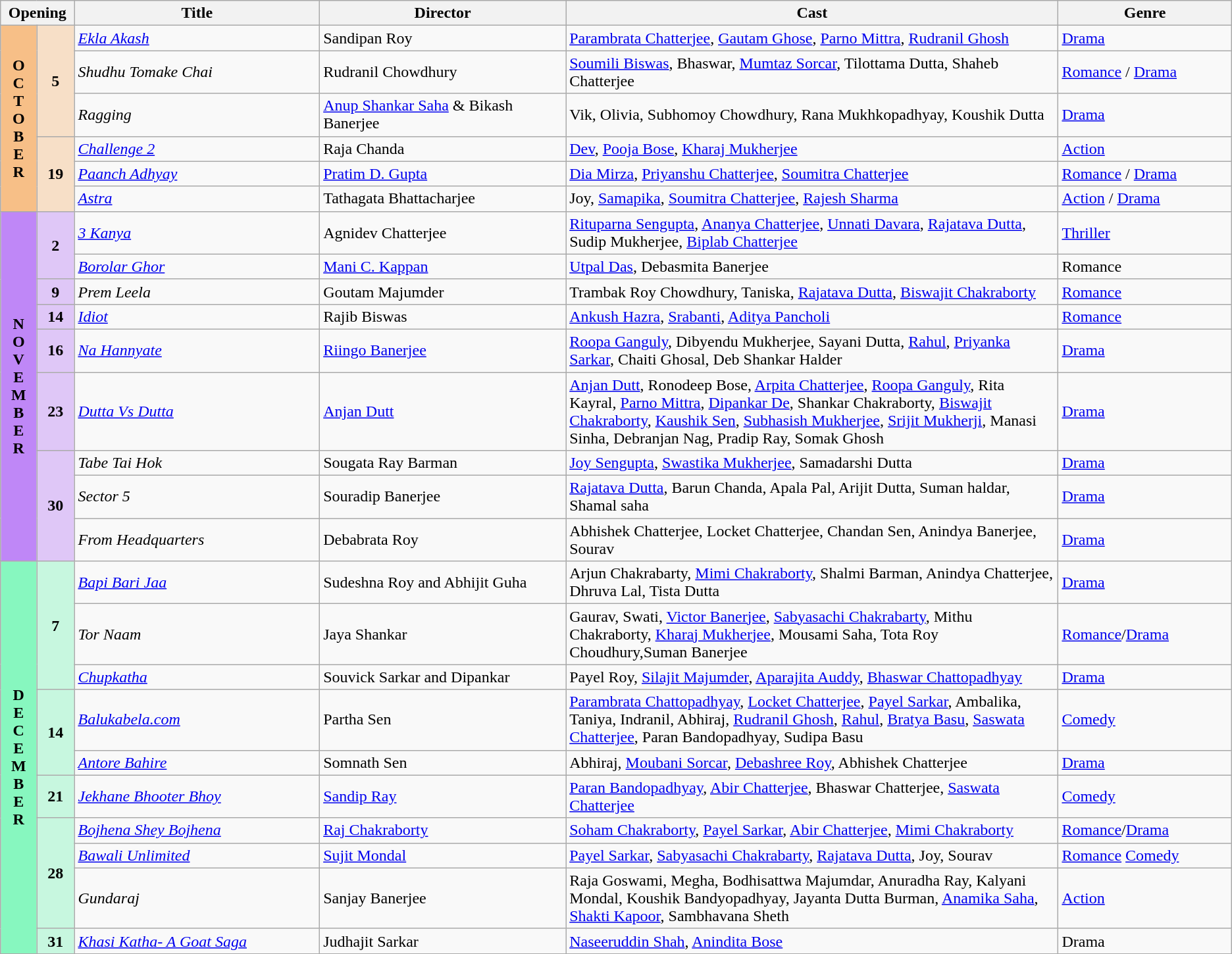<table class="wikitable sortable">
<tr>
<th colspan="2" style="width:6%;">Opening</th>
<th>Title</th>
<th style="width:20%;">Director</th>
<th style="width:40%;">Cast</th>
<th><strong>Genre</strong></th>
</tr>
<tr>
<th rowspan="6" style="text-align:center; background:#f7bf87">O<br>C<br>T<br>O<br>B<br>E<br>R</th>
<td rowspan="3" style="text-align:center; background:#f7dfc7"><strong>5</strong></td>
<td><em><a href='#'>Ekla Akash</a></em></td>
<td>Sandipan Roy</td>
<td><a href='#'>Parambrata Chatterjee</a>, <a href='#'>Gautam Ghose</a>, <a href='#'>Parno Mittra</a>, <a href='#'>Rudranil Ghosh</a></td>
<td><a href='#'>Drama</a></td>
</tr>
<tr>
<td><em>Shudhu Tomake Chai</em></td>
<td>Rudranil Chowdhury</td>
<td><a href='#'>Soumili Biswas</a>, Bhaswar, <a href='#'>Mumtaz Sorcar</a>, Tilottama Dutta, Shaheb Chatterjee</td>
<td><a href='#'>Romance</a> / <a href='#'>Drama</a></td>
</tr>
<tr>
<td><em>Ragging</em></td>
<td><a href='#'>Anup Shankar Saha</a> & Bikash Banerjee</td>
<td>Vik, Olivia, Subhomoy Chowdhury, Rana Mukhkopadhyay, Koushik Dutta</td>
<td><a href='#'>Drama</a></td>
</tr>
<tr>
<td rowspan="3" style="text-align:center; background:#f7dfc7"><strong>19</strong></td>
<td><em><a href='#'>Challenge 2</a></em></td>
<td>Raja Chanda</td>
<td><a href='#'>Dev</a>, <a href='#'>Pooja Bose</a>, <a href='#'>Kharaj Mukherjee</a></td>
<td><a href='#'>Action</a></td>
</tr>
<tr>
<td><em><a href='#'>Paanch Adhyay</a></em></td>
<td><a href='#'>Pratim D. Gupta</a></td>
<td><a href='#'>Dia Mirza</a>, <a href='#'>Priyanshu Chatterjee</a>, <a href='#'>Soumitra Chatterjee</a></td>
<td><a href='#'>Romance</a> / <a href='#'>Drama</a></td>
</tr>
<tr>
<td><em><a href='#'>Astra</a></em></td>
<td>Tathagata Bhattacharjee</td>
<td>Joy, <a href='#'>Samapika</a>, <a href='#'>Soumitra Chatterjee</a>, <a href='#'>Rajesh Sharma</a></td>
<td><a href='#'>Action</a> / <a href='#'>Drama</a></td>
</tr>
<tr>
<th rowspan="9" style="text-align:center; background:#bf87f7">N<br>O<br>V<br>E<br>M<br>B<br>E<br>R</th>
<td rowspan="2" style="text-align:center; background:#dfc7f7"><strong>2</strong></td>
<td><em><a href='#'>3 Kanya</a></em></td>
<td>Agnidev Chatterjee</td>
<td><a href='#'>Rituparna Sengupta</a>, <a href='#'>Ananya Chatterjee</a>, <a href='#'>Unnati Davara</a>, <a href='#'>Rajatava Dutta</a>, Sudip Mukherjee, <a href='#'>Biplab Chatterjee</a></td>
<td><a href='#'>Thriller</a></td>
</tr>
<tr>
<td><em><a href='#'>Borolar Ghor</a></em></td>
<td><a href='#'>Mani C. Kappan</a></td>
<td><a href='#'>Utpal Das</a>, Debasmita Banerjee</td>
<td>Romance</td>
</tr>
<tr>
<td rowspan="1" style="text-align:center; background:#dfc7f7"><strong>9</strong></td>
<td><em>Prem Leela</em></td>
<td>Goutam Majumder</td>
<td>Trambak Roy Chowdhury, Taniska, <a href='#'>Rajatava Dutta</a>, <a href='#'>Biswajit Chakraborty</a></td>
<td><a href='#'>Romance</a></td>
</tr>
<tr>
<td rowspan="1" style="text-align:center; background:#dfc7f7"><strong>14</strong></td>
<td><em><a href='#'>Idiot</a></em></td>
<td>Rajib Biswas</td>
<td><a href='#'>Ankush Hazra</a>, <a href='#'>Srabanti</a>, <a href='#'>Aditya Pancholi</a></td>
<td><a href='#'>Romance</a></td>
</tr>
<tr>
<td rowspan="1" style="text-align:center; background:#dfc7f7"><strong>16</strong></td>
<td><em><a href='#'>Na Hannyate</a></em></td>
<td><a href='#'>Riingo Banerjee</a></td>
<td><a href='#'>Roopa Ganguly</a>, Dibyendu Mukherjee, Sayani Dutta, <a href='#'>Rahul</a>, <a href='#'>Priyanka Sarkar</a>, Chaiti Ghosal, Deb Shankar Halder</td>
<td><a href='#'>Drama</a></td>
</tr>
<tr>
<td rowspan="1" style="text-align:center; background:#dfc7f7"><strong>23</strong></td>
<td><em><a href='#'>Dutta Vs Dutta</a></em></td>
<td><a href='#'>Anjan Dutt</a></td>
<td><a href='#'>Anjan Dutt</a>, Ronodeep Bose, <a href='#'>Arpita Chatterjee</a>, <a href='#'>Roopa Ganguly</a>, Rita Kayral, <a href='#'>Parno Mittra</a>, <a href='#'>Dipankar De</a>, Shankar Chakraborty, <a href='#'>Biswajit Chakraborty</a>, <a href='#'>Kaushik Sen</a>, <a href='#'>Subhasish Mukherjee</a>, <a href='#'>Srijit Mukherji</a>, Manasi Sinha, Debranjan Nag, Pradip Ray, Somak Ghosh</td>
<td><a href='#'>Drama</a></td>
</tr>
<tr>
<td rowspan="3" style="text-align:center; background:#dfc7f7"><strong>30</strong></td>
<td><em>Tabe Tai Hok</em></td>
<td>Sougata Ray Barman</td>
<td><a href='#'>Joy Sengupta</a>, <a href='#'>Swastika Mukherjee</a>, Samadarshi Dutta</td>
<td><a href='#'>Drama</a></td>
</tr>
<tr>
<td><em>Sector 5</em></td>
<td>Souradip Banerjee</td>
<td><a href='#'>Rajatava Dutta</a>, Barun Chanda, Apala Pal, Arijit Dutta, Suman haldar, Shamal saha</td>
<td><a href='#'>Drama</a></td>
</tr>
<tr>
<td><em>From Headquarters</em></td>
<td>Debabrata Roy</td>
<td>Abhishek Chatterjee, Locket Chatterjee, Chandan Sen, Anindya Banerjee, Sourav</td>
<td><a href='#'>Drama</a></td>
</tr>
<tr>
<th rowspan="10" style="text-align:center; background:#87f7bf">D<br>E<br>C<br>E<br>M<br>B<br>E<br>R</th>
<td rowspan="3" style="text-align:center; background:#c7f7df"><strong>7</strong></td>
<td><em><a href='#'>Bapi Bari Jaa</a></em></td>
<td>Sudeshna Roy and Abhijit Guha</td>
<td>Arjun Chakrabarty, <a href='#'>Mimi Chakraborty</a>, Shalmi Barman, Anindya Chatterjee, Dhruva Lal, Tista Dutta</td>
<td><a href='#'>Drama</a></td>
</tr>
<tr>
<td><em>Tor Naam</em></td>
<td>Jaya Shankar</td>
<td>Gaurav, Swati, <a href='#'>Victor Banerjee</a>, <a href='#'>Sabyasachi Chakrabarty</a>, Mithu Chakraborty, <a href='#'>Kharaj Mukherjee</a>, Mousami Saha, Tota Roy Choudhury,Suman Banerjee</td>
<td><a href='#'>Romance</a>/<a href='#'>Drama</a></td>
</tr>
<tr>
<td><em><a href='#'>Chupkatha</a></em></td>
<td>Souvick Sarkar and Dipankar</td>
<td>Payel Roy, <a href='#'>Silajit Majumder</a>, <a href='#'>Aparajita Auddy</a>, <a href='#'>Bhaswar Chattopadhyay</a></td>
<td><a href='#'>Drama</a></td>
</tr>
<tr>
<td rowspan="2" style="text-align:center; background:#c7f7df"><strong>14</strong></td>
<td><em><a href='#'>Balukabela.com</a></em></td>
<td>Partha Sen</td>
<td><a href='#'>Parambrata Chattopadhyay</a>, <a href='#'>Locket Chatterjee</a>, <a href='#'>Payel Sarkar</a>, Ambalika, Taniya, Indranil, Abhiraj, <a href='#'>Rudranil Ghosh</a>, <a href='#'>Rahul</a>, <a href='#'>Bratya Basu</a>, <a href='#'>Saswata Chatterjee</a>, Paran Bandopadhyay, Sudipa Basu</td>
<td><a href='#'>Comedy</a></td>
</tr>
<tr>
<td><em><a href='#'>Antore Bahire</a></em></td>
<td>Somnath Sen</td>
<td>Abhiraj, <a href='#'>Moubani Sorcar</a>, <a href='#'>Debashree Roy</a>, Abhishek Chatterjee</td>
<td><a href='#'>Drama</a></td>
</tr>
<tr>
<td rowspan="1" style="text-align:center; background:#c7f7df"><strong>21</strong></td>
<td><em><a href='#'>Jekhane Bhooter Bhoy</a></em></td>
<td><a href='#'>Sandip Ray</a></td>
<td><a href='#'>Paran Bandopadhyay</a>, <a href='#'>Abir Chatterjee</a>, Bhaswar Chatterjee, <a href='#'>Saswata Chatterjee</a></td>
<td><a href='#'>Comedy</a></td>
</tr>
<tr>
<td rowspan="3" style="text-align:center; background:#c7f7df"><strong>28</strong></td>
<td><em><a href='#'>Bojhena Shey Bojhena</a></em></td>
<td><a href='#'>Raj Chakraborty</a></td>
<td><a href='#'>Soham Chakraborty</a>, <a href='#'>Payel Sarkar</a>, <a href='#'>Abir Chatterjee</a>, <a href='#'>Mimi Chakraborty</a></td>
<td><a href='#'>Romance</a>/<a href='#'>Drama</a></td>
</tr>
<tr>
<td><em><a href='#'>Bawali Unlimited</a></em></td>
<td><a href='#'>Sujit Mondal</a></td>
<td><a href='#'>Payel Sarkar</a>, <a href='#'>Sabyasachi Chakrabarty</a>, <a href='#'>Rajatava Dutta</a>, Joy, Sourav</td>
<td><a href='#'>Romance</a> <a href='#'>Comedy</a></td>
</tr>
<tr>
<td><em>Gundaraj</em></td>
<td>Sanjay Banerjee</td>
<td>Raja Goswami, Megha, Bodhisattwa Majumdar, Anuradha Ray, Kalyani Mondal, Koushik Bandyopadhyay, Jayanta Dutta Burman, <a href='#'>Anamika Saha</a>, <a href='#'>Shakti Kapoor</a>, Sambhavana Sheth</td>
<td><a href='#'>Action</a></td>
</tr>
<tr>
<td rowspan="1" style="text-align:center; background:#c7f7df"><strong>31</strong></td>
<td><em><a href='#'>Khasi Katha- A Goat Saga</a></em></td>
<td>Judhajit Sarkar</td>
<td><a href='#'>Naseeruddin Shah</a>, <a href='#'>Anindita Bose</a></td>
<td>Drama</td>
</tr>
<tr>
</tr>
</table>
